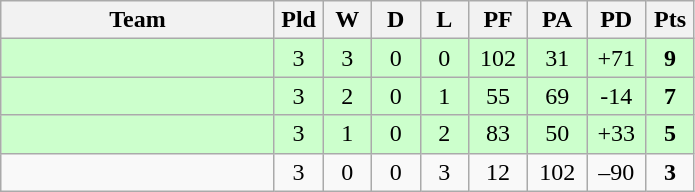<table class="wikitable" style="text-align:center;">
<tr>
<th width=175>Team</th>
<th width=25 abbr="Played">Pld</th>
<th width=25 abbr="Won">W</th>
<th width=25 abbr="Drawn">D</th>
<th width=25 abbr="Lost">L</th>
<th width=32 abbr="Points for">PF</th>
<th width=32 abbr="Points against">PA</th>
<th width=32 abbr="Points difference">PD</th>
<th width=25 abbr="Points">Pts</th>
</tr>
<tr style="background:#ccffcc">
<td align=left></td>
<td>3</td>
<td>3</td>
<td>0</td>
<td>0</td>
<td>102</td>
<td>31</td>
<td>+71</td>
<td><strong>9</strong></td>
</tr>
<tr style="background:#ccffcc">
<td align=left></td>
<td>3</td>
<td>2</td>
<td>0</td>
<td>1</td>
<td>55</td>
<td>69</td>
<td>-14</td>
<td><strong>7</strong></td>
</tr>
<tr style="background:#ccffcc">
<td align=left></td>
<td>3</td>
<td>1</td>
<td>0</td>
<td>2</td>
<td>83</td>
<td>50</td>
<td>+33</td>
<td><strong>5</strong></td>
</tr>
<tr>
<td align=left></td>
<td>3</td>
<td>0</td>
<td>0</td>
<td>3</td>
<td>12</td>
<td>102</td>
<td>–90</td>
<td><strong>3</strong></td>
</tr>
</table>
